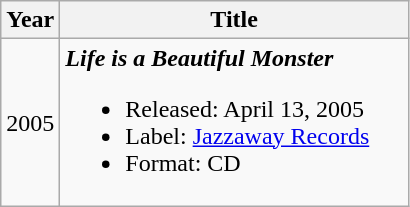<table class="wikitable">
<tr>
<th>Year</th>
<th style="width:225px;">Title</th>
</tr>
<tr>
<td>2005</td>
<td><strong><em>Life is a Beautiful Monster</em></strong><br><ul><li>Released: April 13, 2005</li><li>Label: <a href='#'>Jazzaway Records</a> </li><li>Format: CD</li></ul></td>
</tr>
</table>
